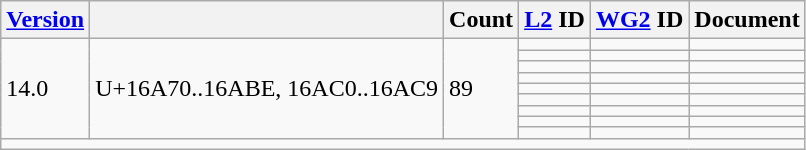<table class="wikitable sticky-header">
<tr>
<th><a href='#'>Version</a></th>
<th></th>
<th>Count</th>
<th><a href='#'>L2</a> ID</th>
<th><a href='#'>WG2</a> ID</th>
<th>Document</th>
</tr>
<tr>
<td rowspan="9">14.0</td>
<td rowspan="9">U+16A70..16ABE, 16AC0..16AC9</td>
<td rowspan="9">89</td>
<td></td>
<td></td>
<td></td>
</tr>
<tr>
<td></td>
<td></td>
<td></td>
</tr>
<tr>
<td></td>
<td></td>
<td></td>
</tr>
<tr>
<td></td>
<td></td>
<td></td>
</tr>
<tr>
<td></td>
<td></td>
<td></td>
</tr>
<tr>
<td></td>
<td></td>
<td></td>
</tr>
<tr>
<td></td>
<td></td>
<td></td>
</tr>
<tr>
<td></td>
<td></td>
<td></td>
</tr>
<tr>
<td></td>
<td></td>
<td></td>
</tr>
<tr class="sortbottom">
<td colspan="6"></td>
</tr>
</table>
